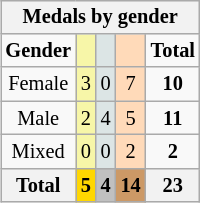<table class=wikitable style="font-size:85%; float:right;text-align:center">
<tr bgcolor=EFEFEF>
<th colspan=6><strong>Medals by gender</strong></th>
</tr>
<tr>
<td><strong>Gender</strong></td>
<td bgcolor=F7F6A8></td>
<td bgcolor=DCE5E5></td>
<td bgcolor=FFDAB9></td>
<td><strong>Total</strong></td>
</tr>
<tr>
<td>Female</td>
<td bgcolor=F7F6A8>3</td>
<td bgcolor=DCE5E5>0</td>
<td bgcolor=FFDAB9>7</td>
<td><strong>10</strong></td>
</tr>
<tr>
<td>Male</td>
<td bgcolor=F7F6A8>2</td>
<td bgcolor=DCE5E5>4</td>
<td bgcolor=FFDAB9>5</td>
<td><strong>11</strong></td>
</tr>
<tr>
<td>Mixed</td>
<td bgcolor=F7F6A8>0</td>
<td bgcolor=DCE5E5>0</td>
<td bgcolor=FFDAB9>2</td>
<td><strong>2</strong></td>
</tr>
<tr>
<th><strong>Total</strong></th>
<th style=background:gold><strong>5</strong></th>
<th style=background:silver><strong>4</strong></th>
<th style=background:#C96><strong>14</strong></th>
<th><strong>23</strong></th>
</tr>
</table>
